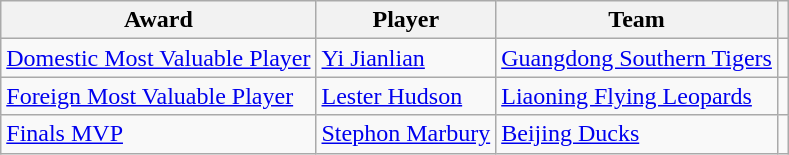<table class="wikitable">
<tr>
<th>Award</th>
<th>Player</th>
<th>Team</th>
<th></th>
</tr>
<tr>
<td><a href='#'>Domestic Most Valuable Player</a></td>
<td> <a href='#'>Yi Jianlian</a></td>
<td><a href='#'>Guangdong Southern Tigers</a></td>
<td></td>
</tr>
<tr>
<td><a href='#'>Foreign Most Valuable Player</a></td>
<td> <a href='#'>Lester Hudson</a></td>
<td><a href='#'>Liaoning Flying Leopards</a></td>
<td></td>
</tr>
<tr>
<td><a href='#'>Finals MVP</a></td>
<td> <a href='#'>Stephon Marbury</a></td>
<td><a href='#'>Beijing Ducks</a></td>
<td></td>
</tr>
</table>
